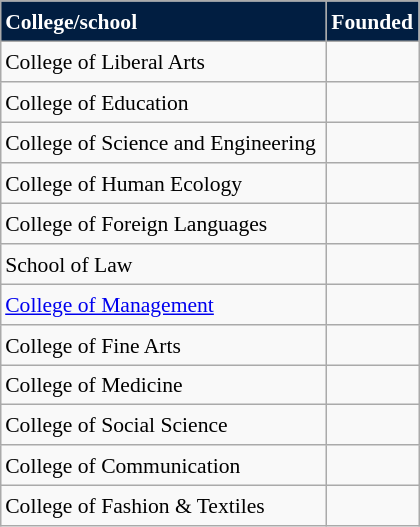<table class="wikitable" style="float:right; margin-left:1em; font-size:90%; line-height:1.4em; width:280px;">
<tr>
<th style="color:white;background:#011e41;text-align:left;">College/school</th>
<th style="color:white;background:#011E41;">Founded</th>
</tr>
<tr>
<td>College of Liberal Arts</td>
<td></td>
</tr>
<tr>
<td>College of Education</td>
<td></td>
</tr>
<tr>
<td>College of Science and Engineering</td>
<td></td>
</tr>
<tr>
<td>College of Human Ecology</td>
<td></td>
</tr>
<tr>
<td>College of Foreign Languages</td>
<td></td>
</tr>
<tr>
<td>School of Law</td>
<td></td>
</tr>
<tr>
<td><a href='#'>College of Management</a></td>
<td></td>
</tr>
<tr>
<td>College of Fine Arts</td>
<td></td>
</tr>
<tr>
<td>College of Medicine</td>
<td></td>
</tr>
<tr>
<td>College of Social Science</td>
<td></td>
</tr>
<tr>
<td>College of Communication</td>
<td></td>
</tr>
<tr>
<td>College of Fashion & Textiles</td>
<td></td>
</tr>
</table>
